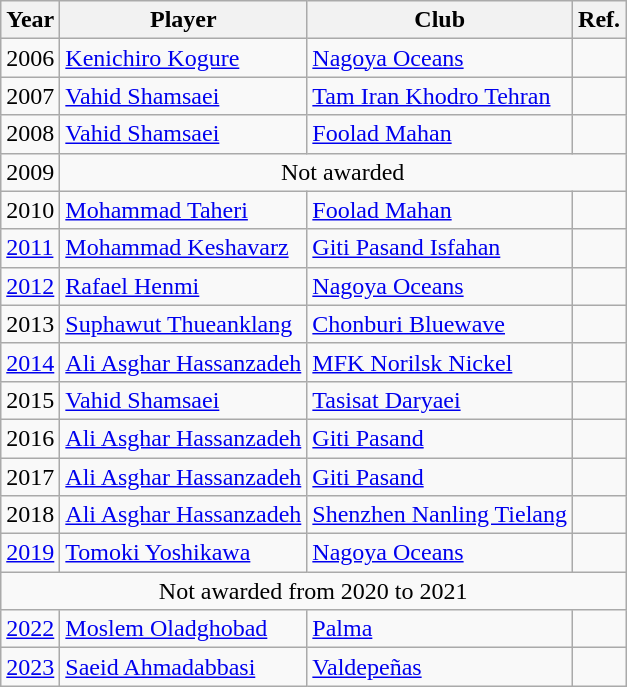<table class="wikitable">
<tr>
<th>Year</th>
<th>Player</th>
<th>Club</th>
<th>Ref.</th>
</tr>
<tr>
<td>2006</td>
<td> <a href='#'>Kenichiro Kogure</a></td>
<td> <a href='#'>Nagoya Oceans</a></td>
<td></td>
</tr>
<tr>
<td>2007</td>
<td> <a href='#'>Vahid Shamsaei</a></td>
<td> <a href='#'>Tam Iran Khodro Tehran</a></td>
<td></td>
</tr>
<tr>
<td>2008</td>
<td> <a href='#'>Vahid Shamsaei</a></td>
<td> <a href='#'>Foolad Mahan</a></td>
<td></td>
</tr>
<tr>
<td>2009</td>
<td colspan=3 align=center>Not awarded</td>
</tr>
<tr>
<td>2010</td>
<td> <a href='#'>Mohammad Taheri</a></td>
<td> <a href='#'>Foolad Mahan</a></td>
<td></td>
</tr>
<tr>
<td><a href='#'>2011</a></td>
<td> <a href='#'>Mohammad Keshavarz</a></td>
<td> <a href='#'>Giti Pasand Isfahan</a></td>
<td></td>
</tr>
<tr>
<td><a href='#'>2012</a></td>
<td> <a href='#'>Rafael Henmi</a></td>
<td> <a href='#'>Nagoya Oceans</a></td>
<td></td>
</tr>
<tr>
<td>2013</td>
<td> <a href='#'>Suphawut Thueanklang</a></td>
<td> <a href='#'>Chonburi Bluewave</a></td>
<td></td>
</tr>
<tr>
<td><a href='#'>2014</a></td>
<td> <a href='#'>Ali Asghar Hassanzadeh</a></td>
<td> <a href='#'>MFK Norilsk Nickel</a></td>
<td></td>
</tr>
<tr>
<td>2015</td>
<td> <a href='#'>Vahid Shamsaei</a></td>
<td> <a href='#'>Tasisat Daryaei</a></td>
<td></td>
</tr>
<tr>
<td>2016</td>
<td> <a href='#'>Ali Asghar Hassanzadeh</a></td>
<td> <a href='#'>Giti Pasand</a></td>
<td></td>
</tr>
<tr>
<td>2017</td>
<td> <a href='#'>Ali Asghar Hassanzadeh</a></td>
<td> <a href='#'>Giti Pasand</a></td>
<td></td>
</tr>
<tr>
<td>2018</td>
<td> <a href='#'>Ali Asghar Hassanzadeh</a></td>
<td> <a href='#'>Shenzhen Nanling Tielang</a></td>
<td></td>
</tr>
<tr>
<td><a href='#'>2019</a></td>
<td> <a href='#'>Tomoki Yoshikawa</a></td>
<td> <a href='#'>Nagoya Oceans</a></td>
<td></td>
</tr>
<tr>
<td align="center" colspan="4">Not awarded from 2020 to 2021</td>
</tr>
<tr>
<td><a href='#'>2022</a></td>
<td> <a href='#'>Moslem Oladghobad</a></td>
<td> <a href='#'>Palma</a></td>
<td></td>
</tr>
<tr>
<td><a href='#'>2023</a></td>
<td> <a href='#'>Saeid Ahmadabbasi</a></td>
<td> <a href='#'>Valdepeñas</a></td>
<td></td>
</tr>
</table>
